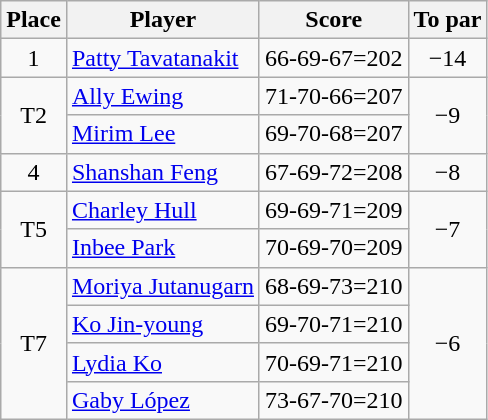<table class="wikitable">
<tr>
<th>Place</th>
<th>Player</th>
<th>Score</th>
<th>To par</th>
</tr>
<tr>
<td align=center>1</td>
<td> <a href='#'>Patty Tavatanakit</a></td>
<td>66-69-67=202</td>
<td align=center>−14</td>
</tr>
<tr>
<td align=center rowspan=2>T2</td>
<td> <a href='#'>Ally Ewing</a></td>
<td>71-70-66=207</td>
<td align=center rowspan=2>−9</td>
</tr>
<tr>
<td> <a href='#'>Mirim Lee</a></td>
<td>69-70-68=207</td>
</tr>
<tr>
<td align=center>4</td>
<td> <a href='#'>Shanshan Feng</a></td>
<td>67-69-72=208</td>
<td align=center>−8</td>
</tr>
<tr>
<td align=center rowspan=2>T5</td>
<td> <a href='#'>Charley Hull</a></td>
<td>69-69-71=209</td>
<td align=center rowspan=2>−7</td>
</tr>
<tr>
<td> <a href='#'>Inbee Park</a></td>
<td>70-69-70=209</td>
</tr>
<tr>
<td align=center rowspan=4>T7</td>
<td> <a href='#'>Moriya Jutanugarn</a></td>
<td>68-69-73=210</td>
<td align=center rowspan=4>−6</td>
</tr>
<tr>
<td> <a href='#'>Ko Jin-young</a></td>
<td>69-70-71=210</td>
</tr>
<tr>
<td> <a href='#'>Lydia Ko</a></td>
<td>70-69-71=210</td>
</tr>
<tr>
<td> <a href='#'>Gaby López</a></td>
<td>73-67-70=210</td>
</tr>
</table>
